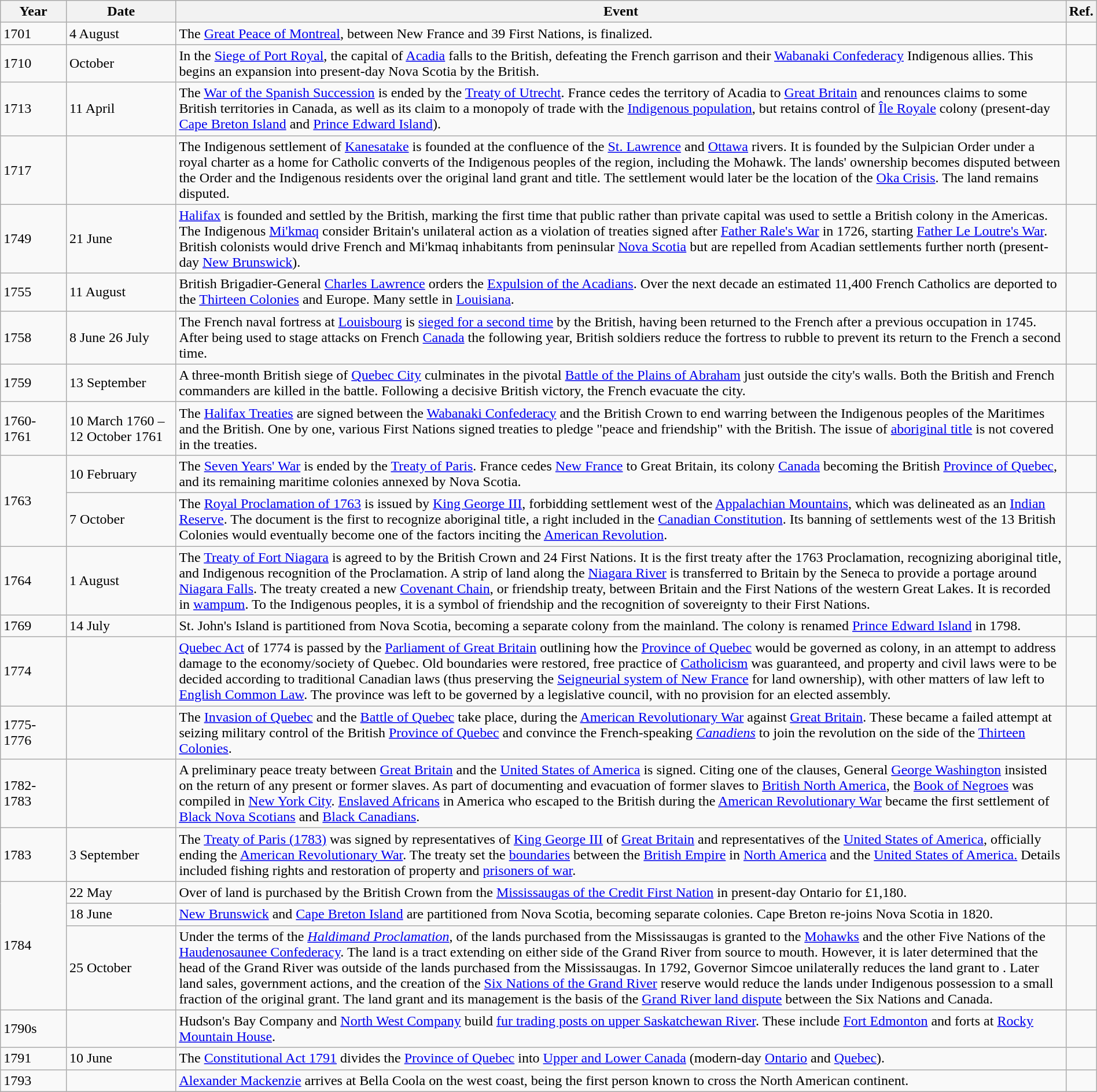<table class="wikitable" width="100%">
<tr>
<th style="width:6%">Year</th>
<th style="width:10%">Date</th>
<th>Event</th>
<th>Ref.</th>
</tr>
<tr>
<td>1701</td>
<td>4 August</td>
<td>The <a href='#'>Great Peace of Montreal</a>, between New France and 39 First Nations, is finalized.</td>
<td></td>
</tr>
<tr>
<td>1710</td>
<td>October</td>
<td>In the <a href='#'>Siege of Port Royal</a>, the capital of <a href='#'>Acadia</a> falls to the British, defeating the French garrison and their <a href='#'>Wabanaki Confederacy</a> Indigenous allies. This begins an expansion into present-day Nova Scotia by the British.</td>
<td></td>
</tr>
<tr>
<td>1713</td>
<td>11 April</td>
<td>The <a href='#'>War of the Spanish Succession</a> is ended by the <a href='#'>Treaty of Utrecht</a>. France cedes the territory of Acadia to <a href='#'>Great Britain</a> and renounces claims to some British territories in Canada, as well as its claim to a monopoly of trade with the <a href='#'>Indigenous population</a>, but retains control of <a href='#'>Île Royale</a> colony (present-day <a href='#'>Cape Breton Island</a> and <a href='#'>Prince Edward Island</a>).</td>
<td></td>
</tr>
<tr>
<td>1717</td>
<td></td>
<td>The Indigenous settlement of <a href='#'>Kanesatake</a> is founded at the confluence of the <a href='#'>St. Lawrence</a> and <a href='#'>Ottawa</a> rivers. It is founded by the Sulpician Order under a royal charter as a home for Catholic converts of the Indigenous peoples of the region, including the Mohawk. The lands' ownership becomes disputed between the Order and the Indigenous residents over the original land grant and title. The settlement would later be the location of the <a href='#'>Oka Crisis</a>. The land remains disputed.</td>
<td></td>
</tr>
<tr>
<td>1749</td>
<td>21 June</td>
<td><a href='#'>Halifax</a> is founded and settled by the British, marking the first time that public rather than private capital was used to settle a British colony in the Americas. The Indigenous <a href='#'>Mi'kmaq</a> consider Britain's unilateral action as a violation of treaties signed after <a href='#'>Father Rale's War</a> in 1726, starting <a href='#'>Father Le Loutre's War</a>. British colonists would drive French and Mi'kmaq inhabitants from peninsular <a href='#'>Nova Scotia</a> but are repelled from Acadian settlements further north (present-day <a href='#'>New Brunswick</a>).</td>
<td></td>
</tr>
<tr>
<td>1755</td>
<td>11 August</td>
<td>British Brigadier-General <a href='#'>Charles Lawrence</a> orders the <a href='#'>Expulsion of the Acadians</a>. Over the next decade an estimated 11,400 French Catholics are deported to the <a href='#'>Thirteen Colonies</a> and Europe. Many settle in <a href='#'>Louisiana</a>.</td>
<td></td>
</tr>
<tr>
<td>1758</td>
<td>8 June  26 July</td>
<td>The French naval fortress at <a href='#'>Louisbourg</a> is <a href='#'>sieged for a second time</a> by the British, having been returned to the French after a previous occupation in 1745. After being used to stage attacks on French <a href='#'>Canada</a> the following year, British soldiers reduce the fortress to rubble to prevent its return to the French a second time.</td>
<td></td>
</tr>
<tr>
<td>1759</td>
<td>13 September</td>
<td>A three-month British siege of <a href='#'>Quebec City</a> culminates in the pivotal <a href='#'>Battle of the Plains of Abraham</a> just outside the city's walls. Both the British and French commanders are killed in the battle. Following a decisive British victory, the French evacuate the city.</td>
<td></td>
</tr>
<tr>
<td>1760-1761</td>
<td>10 March 1760 – 12 October 1761</td>
<td>The <a href='#'>Halifax Treaties</a> are signed between the <a href='#'>Wabanaki Confederacy</a> and the British Crown to end warring between the Indigenous peoples of the Maritimes and the British. One by one, various First Nations signed treaties to pledge "peace and friendship" with the British. The issue of <a href='#'>aboriginal title</a> is not covered in the treaties.</td>
<td></td>
</tr>
<tr>
<td rowspan="2">1763</td>
<td>10 February</td>
<td>The <a href='#'>Seven Years' War</a> is ended by the <a href='#'>Treaty of Paris</a>. France cedes <a href='#'>New France</a> to Great Britain, its colony <a href='#'>Canada</a> becoming the British <a href='#'>Province of Quebec</a>, and its remaining maritime colonies annexed by Nova Scotia.</td>
<td></td>
</tr>
<tr>
<td>7 October</td>
<td>The <a href='#'>Royal Proclamation of 1763</a> is issued by <a href='#'>King George III</a>, forbidding settlement west of the <a href='#'>Appalachian Mountains</a>, which was delineated as an <a href='#'>Indian Reserve</a>. The document is the first to recognize aboriginal title, a right included in the <a href='#'>Canadian Constitution</a>. Its banning of settlements west of the 13 British Colonies would eventually become one of the factors inciting the <a href='#'>American Revolution</a>.</td>
<td></td>
</tr>
<tr>
<td>1764</td>
<td>1 August</td>
<td>The <a href='#'>Treaty of Fort Niagara</a> is agreed to by the British Crown and 24 First Nations. It is the first treaty after the 1763 Proclamation, recognizing aboriginal title, and Indigenous recognition of the Proclamation. A strip of land along the <a href='#'>Niagara River</a> is transferred to Britain by the Seneca to provide a portage around <a href='#'>Niagara Falls</a>. The treaty created a new <a href='#'>Covenant Chain</a>, or friendship treaty, between Britain and the First Nations of the western Great Lakes. It is recorded in <a href='#'>wampum</a>. To the Indigenous peoples, it is a symbol of friendship and the recognition of sovereignty to their First Nations.</td>
<td></td>
</tr>
<tr>
<td>1769</td>
<td>14 July</td>
<td>St. John's Island is partitioned from Nova Scotia, becoming a separate colony from the mainland. The colony is renamed <a href='#'>Prince Edward Island</a> in 1798.</td>
<td></td>
</tr>
<tr>
<td>1774</td>
<td></td>
<td><a href='#'>Quebec Act</a> of 1774 is passed by the <a href='#'>Parliament of Great Britain</a> outlining how the <a href='#'>Province of Quebec</a> would be governed as colony, in an attempt to address damage to the economy/society of Quebec. Old boundaries were restored, free practice of <a href='#'>Catholicism</a> was guaranteed, and property and civil laws were to be decided according to traditional Canadian laws (thus preserving the <a href='#'>Seigneurial system of New France</a> for land ownership), with other matters of law left to <a href='#'>English Common Law</a>. The province was left to be governed by a legislative council, with no provision for an elected assembly.</td>
<td></td>
</tr>
<tr>
<td>1775-1776</td>
<td></td>
<td>The <a href='#'>Invasion of Quebec</a> and the <a href='#'>Battle of Quebec</a> take place, during the <a href='#'>American Revolutionary War</a> against <a href='#'>Great Britain</a>. These became a failed attempt at seizing military control of the British <a href='#'>Province of Quebec</a> and convince the French-speaking <em><a href='#'>Canadiens</a></em> to join the revolution on the side of the <a href='#'>Thirteen Colonies</a>.</td>
<td></td>
</tr>
<tr>
<td>1782-1783</td>
<td></td>
<td>A preliminary peace treaty between <a href='#'>Great Britain</a> and the <a href='#'>United States of America</a> is signed. Citing one of the clauses, General <a href='#'>George Washington</a> insisted on the return of any present or former slaves. As part of documenting and evacuation of former slaves to <a href='#'>British North America</a>, the <a href='#'>Book of Negroes</a> was compiled in <a href='#'>New York City</a>. <a href='#'>Enslaved Africans</a> in America who escaped to the British during the <a href='#'>American Revolutionary War</a> became the first settlement of <a href='#'>Black Nova Scotians</a> and <a href='#'>Black Canadians</a>.</td>
<td></td>
</tr>
<tr>
<td>1783</td>
<td>3 September</td>
<td>The <a href='#'>Treaty of Paris (1783)</a> was signed by representatives of <a href='#'>King George III</a> of <a href='#'>Great Britain</a> and representatives of the <a href='#'>United States of America</a>, officially ending the <a href='#'>American Revolutionary War</a>. The treaty set the <a href='#'>boundaries</a> between the <a href='#'>British Empire</a> in <a href='#'>North America</a> and the <a href='#'>United States of America.</a> Details included fishing rights and restoration of property and <a href='#'>prisoners of war</a>.</td>
<td></td>
</tr>
<tr>
<td rowspan="3">1784</td>
<td>22 May</td>
<td>Over  of land is purchased by the British Crown from the <a href='#'>Mississaugas of the Credit First Nation</a> in present-day Ontario for £1,180.</td>
<td></td>
</tr>
<tr>
<td>18 June</td>
<td><a href='#'>New Brunswick</a> and <a href='#'>Cape Breton Island</a> are partitioned from Nova Scotia, becoming separate colonies. Cape Breton re-joins Nova Scotia in 1820.</td>
<td></td>
</tr>
<tr>
<td>25 October</td>
<td>Under the terms of the <em><a href='#'>Haldimand Proclamation</a></em>,  of the lands purchased from the Mississaugas is granted to the <a href='#'>Mohawks</a> and the other Five Nations of the <a href='#'>Haudenosaunee Confederacy</a>. The land is a tract extending  on either side of the Grand River from source to mouth. However, it is later determined that the head of the Grand River was outside of the lands purchased from the Mississaugas. In 1792, Governor Simcoe unilaterally reduces the land grant to . Later land sales, government actions, and the creation of the <a href='#'>Six Nations of the Grand River</a> reserve would reduce the lands under Indigenous possession to a small fraction of the original grant. The land grant and its management is the basis of the <a href='#'>Grand River land dispute</a> between the Six Nations and Canada.</td>
<td></td>
</tr>
<tr>
<td>1790s</td>
<td></td>
<td>Hudson's Bay Company and <a href='#'>North West Company</a> build <a href='#'>fur trading posts on upper Saskatchewan River</a>. These include <a href='#'>Fort Edmonton</a> and forts at <a href='#'>Rocky Mountain House</a>.</td>
<td></td>
</tr>
<tr>
<td>1791</td>
<td>10 June</td>
<td>The <a href='#'>Constitutional Act 1791</a> divides the <a href='#'>Province of Quebec</a> into <a href='#'>Upper and Lower Canada</a> (modern-day <a href='#'>Ontario</a> and <a href='#'>Quebec</a>).</td>
<td></td>
</tr>
<tr>
<td>1793</td>
<td></td>
<td><a href='#'>Alexander Mackenzie</a> arrives at Bella Coola on the west coast, being the first person known to cross the North American continent.</td>
<td></td>
</tr>
</table>
